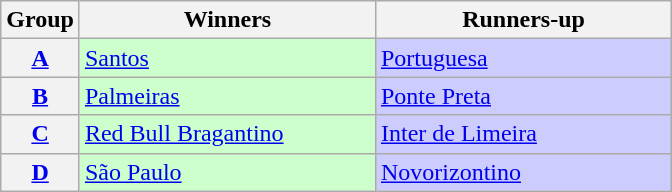<table class="wikitable">
<tr>
<th>Group</th>
<th width=190>Winners</th>
<th width=190>Runners-up</th>
</tr>
<tr>
<th><a href='#'>A</a></th>
<td bgcolor=#ccffcc><a href='#'>Santos</a></td>
<td bgcolor=#ccccff><a href='#'>Portuguesa</a></td>
</tr>
<tr>
<th><a href='#'>B</a></th>
<td bgcolor=#ccffcc><a href='#'>Palmeiras</a></td>
<td bgcolor=#ccccff><a href='#'>Ponte Preta</a></td>
</tr>
<tr>
<th><a href='#'>C</a></th>
<td bgcolor=#ccffcc><a href='#'>Red Bull Bragantino</a></td>
<td bgcolor=#ccccff><a href='#'>Inter de Limeira</a></td>
</tr>
<tr>
<th><a href='#'>D</a></th>
<td bgcolor=#ccffcc><a href='#'>São Paulo</a></td>
<td bgcolor=#ccccff><a href='#'>Novorizontino</a></td>
</tr>
</table>
